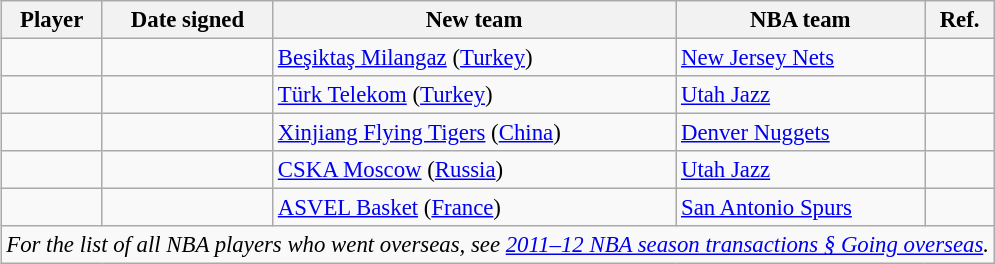<table class="wikitable sortable" style="float:right; margin:0 0 0.5em 1em; text-align:left; font-size:95%">
<tr>
<th>Player</th>
<th>Date signed</th>
<th>New team</th>
<th>NBA team</th>
<th class="unsortable">Ref.</th>
</tr>
<tr>
<td> </td>
<td align=center></td>
<td><a href='#'>Beşiktaş Milangaz</a> (<a href='#'>Turkey</a>)</td>
<td><a href='#'>New Jersey Nets</a></td>
<td align=center></td>
</tr>
<tr>
<td> </td>
<td align=center></td>
<td><a href='#'>Türk Telekom</a> (<a href='#'>Turkey</a>)</td>
<td><a href='#'>Utah Jazz</a></td>
<td align=center></td>
</tr>
<tr>
<td> </td>
<td align=center></td>
<td><a href='#'>Xinjiang Flying Tigers</a> (<a href='#'>China</a>)</td>
<td><a href='#'>Denver Nuggets</a></td>
<td align=center></td>
</tr>
<tr>
<td> </td>
<td align=center></td>
<td><a href='#'>CSKA Moscow</a> (<a href='#'>Russia</a>)</td>
<td><a href='#'>Utah Jazz</a></td>
<td align=center></td>
</tr>
<tr>
<td> </td>
<td align=center></td>
<td><a href='#'>ASVEL Basket</a> (<a href='#'>France</a>)</td>
<td><a href='#'>San Antonio Spurs</a></td>
<td align=center></td>
</tr>
<tr class="sortbottom">
<td colspan="5"><em>For the list of all NBA players who went overseas, see <a href='#'>2011–12 NBA season transactions § Going overseas</a>.</em></td>
</tr>
</table>
